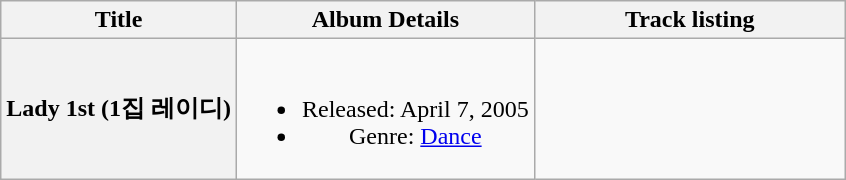<table class="wikitable" style="text-align:center">
<tr>
<th>Title</th>
<th>Album Details</th>
<th>Track listing</th>
</tr>
<tr>
<th>Lady 1st (1집 레이디)</th>
<td><br><ul><li>Released: April 7, 2005</li><li>Genre: <a href='#'>Dance</a></li></ul></td>
<td style="width:200px"><br></td>
</tr>
</table>
